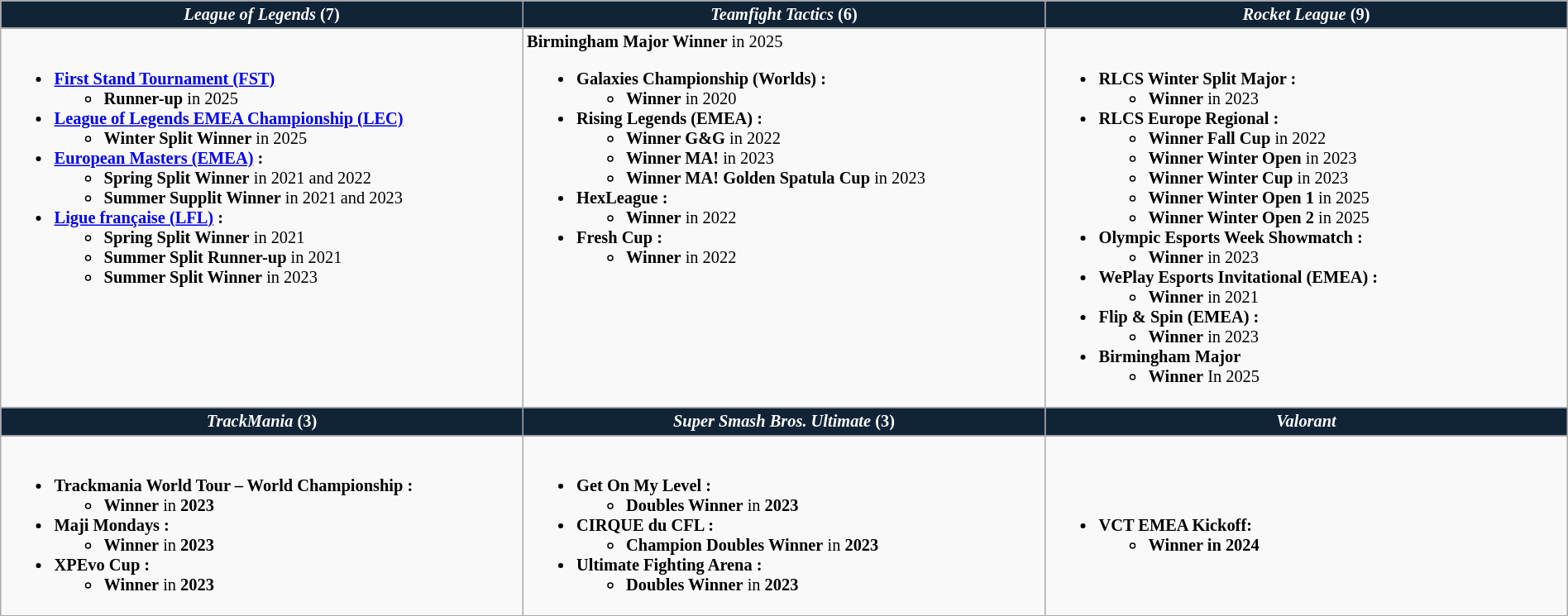<table class="wikitable centre" width="100%" align="center" style="font-size:85%">
<tr>
<th width="25%" style="color:#FFFFFF; background:#102337;"><em>League of Legends</em> (7)</th>
<th width="25%" style="color:#FFFFFF; background:#102337;"><em>Teamfight Tactics</em> (6)</th>
<th width="25%" style="color:#FFFFFF; background:#102337;"><em>Rocket League</em> (9)</th>
</tr>
<tr style="vertical-align:top;">
<td><br><ul><li><strong><a href='#'>First Stand Tournament (FST)</a></strong><ul><li><strong>Runner-up</strong> in 2025</li></ul></li><li><strong><a href='#'>League of Legends EMEA Championship (LEC)</a></strong><ul><li><strong>Winter Split Winner</strong> in 2025</li></ul></li><li><strong><a href='#'>European Masters (EMEA)</a> :</strong><ul><li><strong>Spring Split Winner</strong> in 2021 and 2022</li><li><strong>Summer Supplit Winner</strong> in 2021 and 2023</li></ul></li><li><strong><a href='#'>Ligue française (LFL)</a> :</strong><ul><li><strong>Spring Split Winner</strong> in 2021</li><li><strong>Summer Split Runner-up</strong> in 2021</li><li><strong>Summer Split Winner</strong> in 2023</li></ul></li></ul></td>
<td><strong>Birmingham Major Winner</strong> in 2025<br><ul><li><strong>Galaxies Championship (Worlds) :</strong><ul><li><strong>Winner</strong> in 2020</li></ul></li><li><strong>Rising Legends (EMEA) :</strong><ul><li><strong>Winner G&G</strong> in 2022</li><li><strong>Winner MA!</strong> in 2023</li><li><strong>Winner MA! Golden Spatula Cup</strong> in 2023</li></ul></li><li><strong>HexLeague :</strong><ul><li><strong>Winner</strong> in 2022</li></ul></li><li><strong>Fresh Cup :</strong><ul><li><strong>Winner</strong> in 2022</li></ul></li></ul></td>
<td><br><ul><li><strong>RLCS Winter Split Major :</strong><ul><li><strong>Winner</strong> in 2023</li></ul></li><li><strong>RLCS Europe Regional :</strong><ul><li><strong>Winner Fall Cup</strong> in 2022</li><li><strong>Winner Winter Open</strong> in 2023</li><li><strong>Winner Winter Cup</strong> in 2023</li><li><strong>Winner Winter Open 1</strong> in 2025</li><li><strong>Winner Winter Open 2</strong> in 2025</li></ul></li><li><strong>Olympic Esports Week Showmatch :</strong><ul><li><strong>Winner</strong> in 2023</li></ul></li><li><strong>WePlay Esports Invitational (EMEA) :</strong><ul><li><strong>Winner</strong> in 2021</li></ul></li><li><strong>Flip & Spin (EMEA) :</strong><ul><li><strong>Winner</strong> in 2023</li></ul></li><li><strong>Birmingham Major</strong><ul><li><strong>Winner</strong> In 2025</li></ul></li></ul></td>
</tr>
<tr>
<th style="color:#FFFFFF; background:#102337;"><em>TrackMania</em> (3)</th>
<th style="color:#FFFFFF; background:#102337;"><em>Super Smash Bros. Ultimate</em> (3)</th>
<th style="color:#FFFFFF; background:#102337;"><em>Valorant</em></th>
</tr>
<tr>
<td><br><ul><li><strong>Trackmania World Tour – World Championship :</strong><ul><li><strong>Winner</strong> in <strong>2023</strong></li></ul></li><li><strong>Maji Mondays :</strong><ul><li><strong>Winner</strong> in <strong>2023</strong></li></ul></li><li><strong>XPEvo Cup :</strong><ul><li><strong>Winner</strong> in <strong>2023</strong></li></ul></li></ul></td>
<td><br><ul><li><strong>Get On My Level :</strong><ul><li><strong>Doubles Winner</strong> in <strong>2023</strong></li></ul></li><li><strong>CIRQUE du CFL :</strong><ul><li><strong>Champion Doubles Winner</strong> in <strong>2023</strong></li></ul></li><li><strong>Ultimate Fighting Arena :</strong><ul><li><strong>Doubles Winner</strong> in <strong>2023</strong></li></ul></li></ul></td>
<td><br><ul><li><strong>VCT EMEA Kickoff:</strong><ul><li><strong>Winner in 2024</strong></li></ul></li></ul></td>
</tr>
</table>
